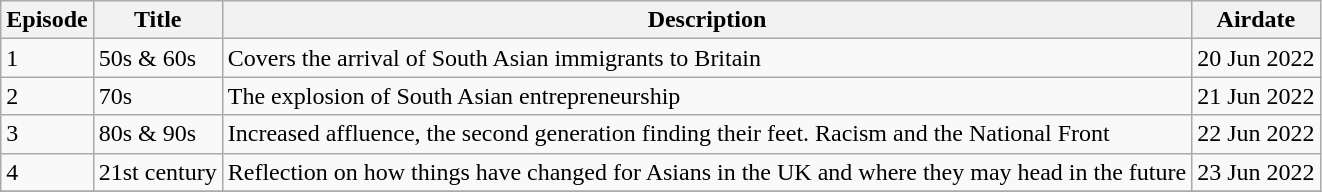<table class="wikitable">
<tr>
<th>Episode</th>
<th>Title</th>
<th>Description</th>
<th>Airdate</th>
</tr>
<tr>
<td>1</td>
<td>50s & 60s</td>
<td>Covers the arrival of South Asian immigrants to Britain</td>
<td>20 Jun 2022</td>
</tr>
<tr>
<td>2</td>
<td>70s</td>
<td>The explosion of South Asian entrepreneurship</td>
<td>21 Jun 2022</td>
</tr>
<tr>
<td>3</td>
<td>80s & 90s</td>
<td>Increased affluence, the second generation finding their feet. Racism and the National Front</td>
<td>22 Jun 2022</td>
</tr>
<tr>
<td>4</td>
<td>21st century</td>
<td>Reflection on how things have changed for Asians in the UK and where they may head in the future</td>
<td>23 Jun 2022</td>
</tr>
<tr>
</tr>
</table>
